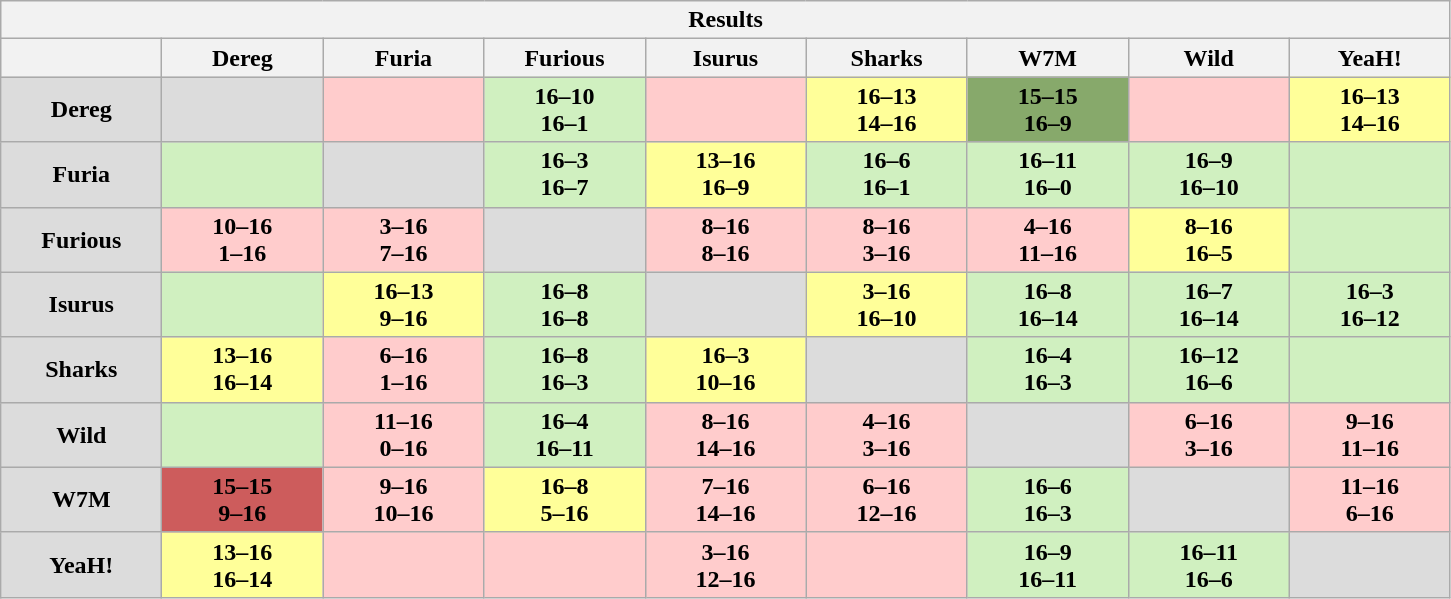<table class="wikitable" style="text-align: center;">
<tr>
<th colspan=9>Results</th>
</tr>
<tr>
<th width="100px"></th>
<th width="100px">Dereg</th>
<th width="100px">Furia</th>
<th width="100px">Furious</th>
<th width="100px">Isurus</th>
<th width="100px">Sharks</th>
<th width="100px">W7M</th>
<th width="100px">Wild</th>
<th width="100px">YeaH!</th>
</tr>
<tr>
<td style="background: #DCDCDC;"><strong>Dereg</strong></td>
<td style="background: #DCDCDC;"></td>
<td style="background: #FFCCCC;"></td>
<td style="background: #D0F0C0;"><strong>16–10<br>16–1</strong></td>
<td style="background: #FFCCCC;"></td>
<td style="background: #FFFF99;"><strong>16–13<br>14–16</strong></td>
<td style="background: #87A96B;"><strong>15–15<br>16–9</strong></td>
<td style="background: #FFCCCC;"></td>
<td style="background: #FFFF99;"><strong>16–13<br>14–16</strong></td>
</tr>
<tr>
<td style="background: #DCDCDC;"><strong>Furia</strong></td>
<td style="background: #D0F0C0;"></td>
<td style="background: #DCDCDC;"></td>
<td style="background: #D0F0C0;"><strong>16–3<br>16–7</strong></td>
<td style="background: #FFFF99;"><strong>13–16<br>16–9</strong></td>
<td style="background: #D0F0C0;"><strong>16–6<br>16–1</strong></td>
<td style="background: #D0F0C0;"><strong>16–11<br>16–0</strong></td>
<td style="background: #D0F0C0;"><strong>16–9<br>16–10</strong></td>
<td style="background: #D0F0C0;"></td>
</tr>
<tr>
<td style="background: #DCDCDC;"><strong>Furious</strong></td>
<td style="background: #FFCCCC;"><strong>10–16<br>1–16</strong></td>
<td style="background: #FFCCCC;"><strong>3–16<br>7–16</strong></td>
<td style="background: #DCDCDC;"></td>
<td style="background: #FFCCCC;"><strong>8–16<br>8–16</strong></td>
<td style="background: #FFCCCC;"><strong>8–16<br>3–16</strong></td>
<td style="background: #FFCCCC;"><strong>4–16<br>11–16</strong></td>
<td style="background: #FFFF99;"><strong>8–16<br>16–5</strong></td>
<td style="background: #D0F0C0;"></td>
</tr>
<tr>
<td style="background: #DCDCDC;"><strong>Isurus</strong></td>
<td style="background: #D0F0C0;"></td>
<td style="background: #FFFF99;"><strong>16–13<br>9–16</strong></td>
<td style="background: #D0F0C0;"><strong>16–8<br>16–8</strong></td>
<td style="background: #DCDCDC;"></td>
<td style="background: #FFFF99;"><strong>3–16<br>16–10</strong></td>
<td style="background: #D0F0C0;"><strong>16–8<br>16–14</strong></td>
<td style="background: #D0F0C0;"><strong>16–7<br>16–14</strong></td>
<td style="background: #D0F0C0;"><strong>16–3<br>16–12</strong></td>
</tr>
<tr>
<td style="background: #DCDCDC;"><strong>Sharks</strong></td>
<td style="background: #FFFF99;"><strong>13–16<br>16–14</strong></td>
<td style="background: #FFCCCC;"><strong>6–16<br>1–16</strong></td>
<td style="background: #D0F0C0;"><strong>16–8<br>16–3</strong></td>
<td style="background: #FFFF99;"><strong>16–3<br>10–16</strong></td>
<td style="background: #DCDCDC;"></td>
<td style="background: #D0F0C0;"><strong>16–4<br>16–3</strong></td>
<td style="background: #D0F0C0;"><strong>16–12<br>16–6</strong></td>
<td style="background: #D0F0C0;"></td>
</tr>
<tr>
<td style="background: #DCDCDC;"><strong>Wild</strong></td>
<td style="background: #D0F0C0;"></td>
<td style="background: #FFCCCC;"><strong>11–16<br>0–16</strong></td>
<td style="background: #D0F0C0;"><strong>16–4<br>16–11</strong></td>
<td style="background: #FFCCCC;"><strong>8–16<br>14–16</strong></td>
<td style="background: #FFCCCC;"><strong>4–16<br>3–16</strong></td>
<td style="background: #DCDCDC;"></td>
<td style="background: #FFCCCC;"><strong>6–16<br>3–16</strong></td>
<td style="background: #FFCCCC;"><strong>9–16<br>11–16</strong></td>
</tr>
<tr>
<td style="background: #DCDCDC;"><strong>W7M</strong></td>
<td style="background: #CD5C5C;"><strong>15–15<br>9–16</strong></td>
<td style="background: #FFCCCC;"><strong>9–16<br>10–16</strong></td>
<td style="background: #FFFF99;"><strong>16–8<br>5–16</strong></td>
<td style="background: #FFCCCC;"><strong>7–16<br>14–16</strong></td>
<td style="background: #FFCCCC;"><strong>6–16<br>12–16</strong></td>
<td style="background: #D0F0C0;"><strong>16–6<br>16–3</strong></td>
<td style="background: #DCDCDC;"></td>
<td style="background: #FFCCCC;"><strong>11–16<br>6–16</strong></td>
</tr>
<tr>
<td style="background: #DCDCDC;"><strong>YeaH!</strong></td>
<td style="background: #FFFF99;"><strong>13–16<br>16–14</strong></td>
<td style="background: #FFCCCC;"></td>
<td style="background: #FFCCCC;"></td>
<td style="background: #FFCCCC;"><strong>3–16<br>12–16</strong></td>
<td style="background: #FFCCCC;"></td>
<td style="background: #D0F0C0;"><strong>16–9<br>16–11</strong></td>
<td style="background: #D0F0C0;"><strong>16–11<br>16–6</strong></td>
<td style="background: #DCDCDC;"></td>
</tr>
</table>
